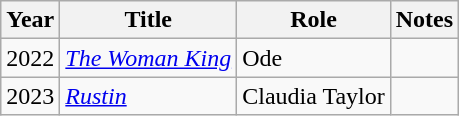<table class="wikitable">
<tr>
<th>Year</th>
<th>Title</th>
<th>Role</th>
<th>Notes</th>
</tr>
<tr>
<td>2022</td>
<td><em><a href='#'>The Woman King</a></em></td>
<td>Ode</td>
<td></td>
</tr>
<tr>
<td>2023</td>
<td><em><a href='#'>Rustin</a></em></td>
<td>Claudia Taylor</td>
<td></td>
</tr>
</table>
